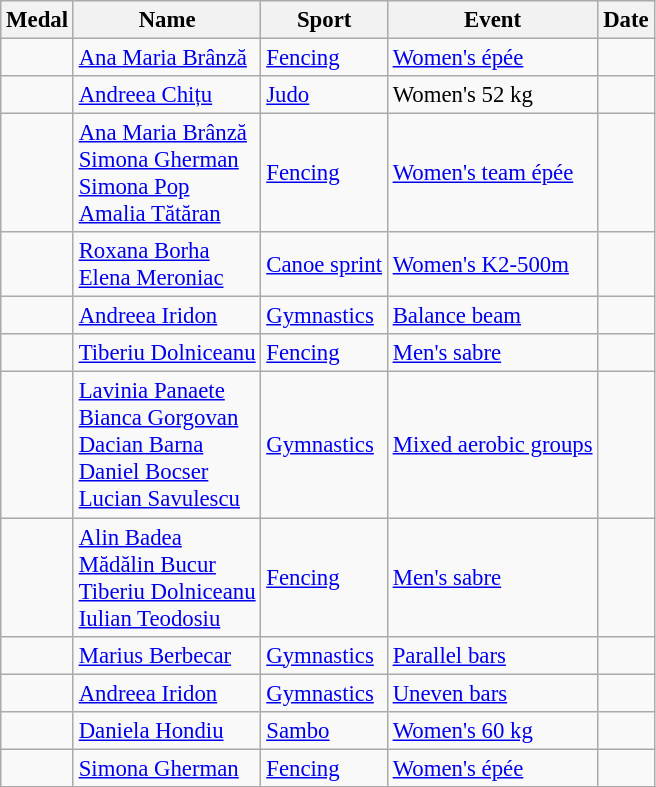<table class="wikitable sortable" style="font-size: 95%">
<tr>
<th>Medal</th>
<th>Name</th>
<th>Sport</th>
<th>Event</th>
<th>Date</th>
</tr>
<tr>
<td></td>
<td><a href='#'>Ana Maria Brânză</a></td>
<td><a href='#'>Fencing</a></td>
<td><a href='#'>Women's épée</a></td>
<td></td>
</tr>
<tr>
<td></td>
<td><a href='#'>Andreea Chițu</a></td>
<td><a href='#'>Judo</a></td>
<td>Women's 52 kg</td>
<td></td>
</tr>
<tr>
<td></td>
<td><a href='#'>Ana Maria Brânză</a> <br> <a href='#'>Simona Gherman</a> <br> <a href='#'>Simona Pop</a> <br> <a href='#'>Amalia Tătăran</a></td>
<td><a href='#'>Fencing</a></td>
<td><a href='#'>Women's team épée</a></td>
<td></td>
</tr>
<tr>
<td></td>
<td><a href='#'>Roxana Borha</a> <br> <a href='#'>Elena Meroniac</a></td>
<td><a href='#'>Canoe sprint</a></td>
<td><a href='#'>Women's K2-500m</a></td>
<td></td>
</tr>
<tr>
<td></td>
<td><a href='#'>Andreea Iridon</a></td>
<td><a href='#'>Gymnastics</a></td>
<td><a href='#'>Balance beam</a></td>
<td></td>
</tr>
<tr>
<td></td>
<td><a href='#'>Tiberiu Dolniceanu</a></td>
<td><a href='#'>Fencing</a></td>
<td><a href='#'>Men's sabre</a></td>
<td></td>
</tr>
<tr>
<td></td>
<td><a href='#'>Lavinia Panaete</a> <br> <a href='#'>Bianca Gorgovan</a> <br> <a href='#'>Dacian Barna</a> <br> <a href='#'>Daniel Bocser</a> <br> <a href='#'>Lucian Savulescu</a></td>
<td><a href='#'>Gymnastics</a></td>
<td><a href='#'>Mixed aerobic groups</a></td>
<td></td>
</tr>
<tr>
<td></td>
<td><a href='#'>Alin Badea</a> <br> <a href='#'>Mădălin Bucur</a> <br> <a href='#'>Tiberiu Dolniceanu</a> <br> <a href='#'>Iulian Teodosiu</a></td>
<td><a href='#'>Fencing</a></td>
<td><a href='#'>Men's sabre</a></td>
<td></td>
</tr>
<tr>
<td></td>
<td><a href='#'>Marius Berbecar</a></td>
<td><a href='#'>Gymnastics</a></td>
<td><a href='#'>Parallel bars</a></td>
<td></td>
</tr>
<tr>
<td></td>
<td><a href='#'>Andreea Iridon</a></td>
<td><a href='#'>Gymnastics</a></td>
<td><a href='#'>Uneven bars</a></td>
<td></td>
</tr>
<tr>
<td></td>
<td><a href='#'>Daniela Hondiu</a></td>
<td><a href='#'>Sambo</a></td>
<td><a href='#'>Women's 60 kg</a></td>
<td></td>
</tr>
<tr>
<td></td>
<td><a href='#'>Simona Gherman</a></td>
<td><a href='#'>Fencing</a></td>
<td><a href='#'>Women's épée</a></td>
<td></td>
</tr>
<tr>
</tr>
</table>
